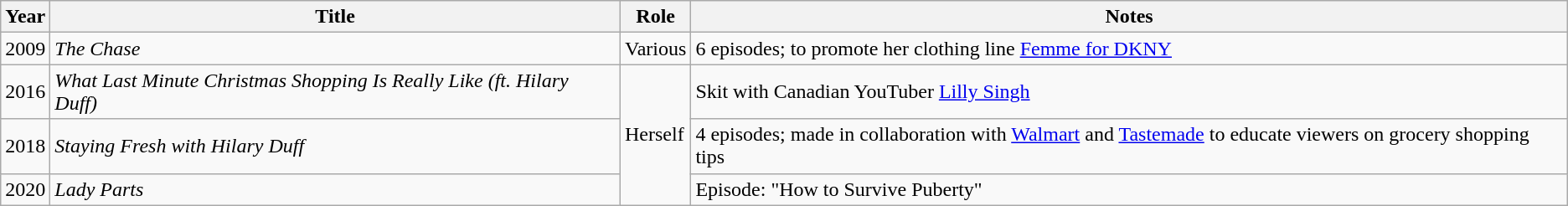<table class="wikitable sortable">
<tr>
<th>Year</th>
<th>Title</th>
<th>Role</th>
<th class="unsortable">Notes</th>
</tr>
<tr>
<td>2009</td>
<td><em>The Chase</em></td>
<td>Various</td>
<td>6 episodes; to promote her clothing line <a href='#'>Femme for DKNY</a></td>
</tr>
<tr>
<td>2016</td>
<td><em>What Last Minute Christmas Shopping Is Really Like (ft. Hilary Duff)</em></td>
<td rowspan="3">Herself</td>
<td>Skit with Canadian YouTuber <a href='#'>Lilly Singh</a></td>
</tr>
<tr>
<td>2018</td>
<td><em>Staying Fresh with Hilary Duff</em></td>
<td>4 episodes; made in collaboration with <a href='#'>Walmart</a> and <a href='#'>Tastemade</a> to educate viewers on grocery shopping tips</td>
</tr>
<tr>
<td>2020</td>
<td><em>Lady Parts</em></td>
<td>Episode: "How to Survive Puberty"</td>
</tr>
</table>
